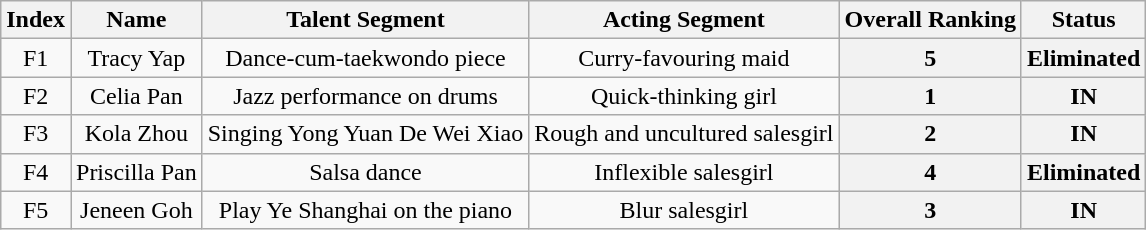<table class="wikitable" style="text-align:center;">
<tr>
<th>Index</th>
<th>Name</th>
<th>Talent Segment</th>
<th>Acting Segment</th>
<th>Overall Ranking</th>
<th>Status</th>
</tr>
<tr>
<td>F1</td>
<td>Tracy Yap</td>
<td>Dance-cum-taekwondo piece</td>
<td>Curry-favouring maid</td>
<th>5</th>
<th>Eliminated</th>
</tr>
<tr>
<td>F2</td>
<td>Celia Pan</td>
<td>Jazz performance on drums</td>
<td>Quick-thinking girl</td>
<th>1</th>
<th>IN</th>
</tr>
<tr>
<td>F3</td>
<td>Kola Zhou</td>
<td>Singing Yong Yuan De Wei Xiao</td>
<td>Rough and uncultured  salesgirl</td>
<th>2</th>
<th>IN</th>
</tr>
<tr>
<td>F4</td>
<td>Priscilla Pan</td>
<td>Salsa dance</td>
<td>Inflexible salesgirl</td>
<th>4</th>
<th>Eliminated</th>
</tr>
<tr>
<td>F5</td>
<td>Jeneen Goh</td>
<td>Play Ye Shanghai on the piano</td>
<td>Blur salesgirl</td>
<th>3</th>
<th>IN</th>
</tr>
</table>
